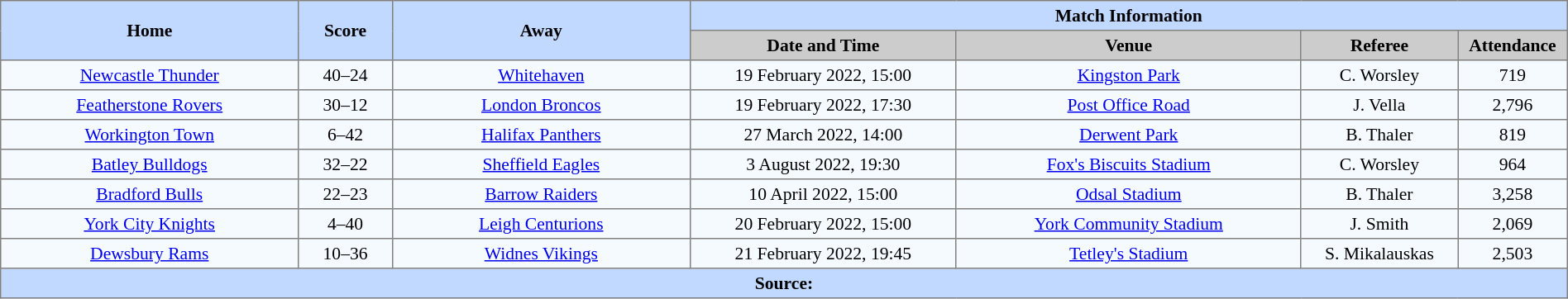<table border=1 style="border-collapse:collapse; font-size:90%; text-align:center;" cellpadding=3 cellspacing=0 width=100%>
<tr style="background:#c1d8ff;">
<th scope="col" rowspan=2 width=19%>Home</th>
<th scope="col" rowspan=2 width=6%>Score</th>
<th scope="col" rowspan=2 width=19%>Away</th>
<th colspan=4>Match Information</th>
</tr>
<tr style="background:#cccccc;">
<th scope="col" width=17%>Date and Time</th>
<th scope="col" width=22%>Venue</th>
<th scope="col" width=10%>Referee</th>
<th scope="col" width=7%>Attendance</th>
</tr>
<tr style="background:#f5faff;">
<td> <a href='#'>Newcastle Thunder</a></td>
<td>40–24</td>
<td> <a href='#'>Whitehaven</a></td>
<td>19 February 2022, 15:00</td>
<td><a href='#'>Kingston Park</a></td>
<td>C. Worsley</td>
<td>719</td>
</tr>
<tr style="background:#f5faff;">
<td> <a href='#'>Featherstone Rovers</a></td>
<td>30–12</td>
<td> <a href='#'>London Broncos</a></td>
<td>19 February 2022, 17:30</td>
<td><a href='#'>Post Office Road</a></td>
<td>J. Vella</td>
<td>2,796</td>
</tr>
<tr style="background:#f5faff;">
<td> <a href='#'>Workington Town</a></td>
<td>6–42</td>
<td> <a href='#'>Halifax Panthers</a></td>
<td>27 March 2022, 14:00</td>
<td><a href='#'>Derwent Park</a></td>
<td>B. Thaler</td>
<td>819</td>
</tr>
<tr style="background:#f5faff;">
<td> <a href='#'>Batley Bulldogs</a></td>
<td>32–22</td>
<td> <a href='#'>Sheffield Eagles</a></td>
<td>3 August 2022, 19:30</td>
<td><a href='#'>Fox's Biscuits Stadium</a></td>
<td>C. Worsley</td>
<td>964</td>
</tr>
<tr style="background:#f5faff;">
<td> <a href='#'>Bradford Bulls</a></td>
<td>22–23</td>
<td> <a href='#'>Barrow Raiders</a></td>
<td>10 April 2022, 15:00</td>
<td><a href='#'>Odsal Stadium</a></td>
<td>B. Thaler</td>
<td>3,258</td>
</tr>
<tr style="background:#f5faff;">
<td> <a href='#'>York City Knights</a></td>
<td>4–40</td>
<td> <a href='#'>Leigh Centurions</a></td>
<td>20 February 2022, 15:00</td>
<td><a href='#'>York Community Stadium</a></td>
<td>J. Smith</td>
<td>2,069</td>
</tr>
<tr style="background:#f5faff;">
<td> <a href='#'>Dewsbury Rams</a></td>
<td>10–36</td>
<td> <a href='#'>Widnes Vikings</a></td>
<td>21 February 2022, 19:45</td>
<td><a href='#'>Tetley's Stadium</a></td>
<td>S. Mikalauskas</td>
<td>2,503</td>
</tr>
<tr style="background:#c1d8ff;">
<th colspan=7>Source:</th>
</tr>
</table>
